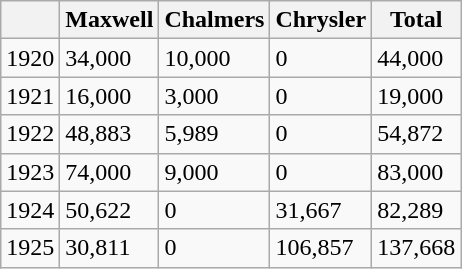<table class="wikitable">
<tr>
<th></th>
<th>Maxwell</th>
<th>Chalmers</th>
<th>Chrysler</th>
<th>Total</th>
</tr>
<tr>
<td>1920</td>
<td>34,000</td>
<td>10,000</td>
<td>0</td>
<td>44,000</td>
</tr>
<tr>
<td>1921</td>
<td>16,000</td>
<td>3,000</td>
<td>0</td>
<td>19,000</td>
</tr>
<tr>
<td>1922</td>
<td>48,883</td>
<td>5,989</td>
<td>0</td>
<td>54,872</td>
</tr>
<tr>
<td>1923</td>
<td>74,000</td>
<td>9,000</td>
<td>0</td>
<td>83,000</td>
</tr>
<tr>
<td>1924</td>
<td>50,622</td>
<td>0</td>
<td>31,667</td>
<td>82,289</td>
</tr>
<tr>
<td>1925</td>
<td>30,811</td>
<td>0</td>
<td>106,857</td>
<td>137,668</td>
</tr>
</table>
